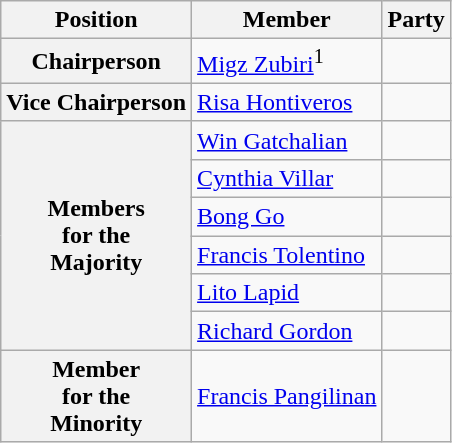<table class="wikitable">
<tr>
<th>Position</th>
<th>Member</th>
<th colspan="2">Party</th>
</tr>
<tr>
<th><strong>Chairperson</strong></th>
<td><a href='#'>Migz Zubiri</a><sup>1</sup></td>
<td></td>
</tr>
<tr>
<th><strong>Vice Chairperson</strong></th>
<td><a href='#'>Risa Hontiveros</a></td>
<td></td>
</tr>
<tr>
<th rowspan="6"><strong>Members</strong><br><strong>for the</strong><br><strong>Majority</strong></th>
<td><a href='#'>Win Gatchalian</a></td>
<td></td>
</tr>
<tr>
<td><a href='#'>Cynthia Villar</a></td>
<td></td>
</tr>
<tr>
<td><a href='#'>Bong Go</a></td>
<td></td>
</tr>
<tr>
<td><a href='#'>Francis Tolentino</a></td>
<td></td>
</tr>
<tr>
<td><a href='#'>Lito Lapid</a></td>
<td></td>
</tr>
<tr>
<td><a href='#'>Richard Gordon</a></td>
<td></td>
</tr>
<tr>
<th><strong>Member</strong><br><strong>for the</strong><br><strong>Minority</strong></th>
<td><a href='#'>Francis Pangilinan</a></td>
<td></td>
</tr>
</table>
